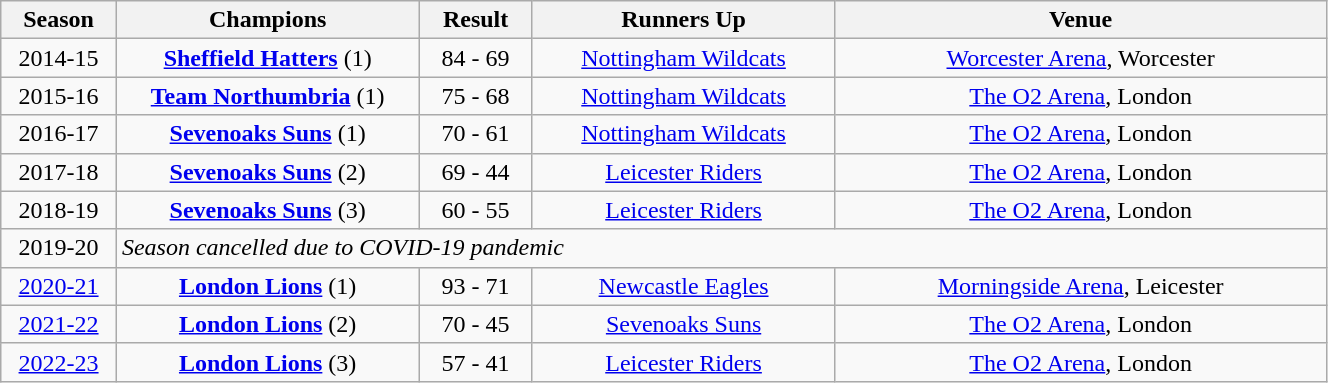<table class="wikitable" style="width:70%; text-align:center">
<tr>
<th width=6%>Season</th>
<th style="width:16%;">Champions</th>
<th width=6%>Result</th>
<th style="width:16%;">Runners Up</th>
<th style="width:26%;">Venue</th>
</tr>
<tr>
<td>2014-15</td>
<td><strong><a href='#'>Sheffield Hatters</a></strong> (1)</td>
<td>84 - 69</td>
<td><a href='#'>Nottingham Wildcats</a></td>
<td><a href='#'>Worcester Arena</a>, Worcester</td>
</tr>
<tr>
<td>2015-16</td>
<td><strong><a href='#'>Team Northumbria</a></strong> (1)</td>
<td>75 - 68</td>
<td><a href='#'>Nottingham Wildcats</a></td>
<td><a href='#'>The O2 Arena</a>, London</td>
</tr>
<tr>
<td>2016-17</td>
<td><strong><a href='#'>Sevenoaks Suns</a></strong> (1)</td>
<td>70 - 61</td>
<td><a href='#'>Nottingham Wildcats</a></td>
<td><a href='#'>The O2 Arena</a>, London</td>
</tr>
<tr>
<td>2017-18</td>
<td><strong><a href='#'>Sevenoaks Suns</a></strong> (2)</td>
<td>69 - 44</td>
<td><a href='#'>Leicester Riders</a></td>
<td><a href='#'>The O2 Arena</a>, London</td>
</tr>
<tr>
<td>2018-19</td>
<td><strong><a href='#'>Sevenoaks Suns</a></strong> (3)</td>
<td>60 - 55</td>
<td><a href='#'>Leicester Riders</a></td>
<td><a href='#'>The O2 Arena</a>, London</td>
</tr>
<tr>
<td>2019-20</td>
<td style="text-align:left;" colspan=4><em>Season cancelled due to COVID-19 pandemic</em></td>
</tr>
<tr>
<td><a href='#'>2020-21</a></td>
<td><strong><a href='#'>London Lions</a></strong> (1)</td>
<td>93 - 71</td>
<td><a href='#'>Newcastle Eagles</a></td>
<td><a href='#'>Morningside Arena</a>, Leicester</td>
</tr>
<tr>
<td><a href='#'>2021-22</a></td>
<td><strong><a href='#'>London Lions</a></strong> (2)</td>
<td>70 - 45</td>
<td><a href='#'>Sevenoaks Suns</a></td>
<td><a href='#'>The O2 Arena</a>, London</td>
</tr>
<tr>
<td><a href='#'>2022-23</a></td>
<td><strong><a href='#'>London Lions</a></strong> (3)</td>
<td>57 - 41</td>
<td><a href='#'>Leicester Riders</a></td>
<td><a href='#'>The O2 Arena</a>, London</td>
</tr>
</table>
